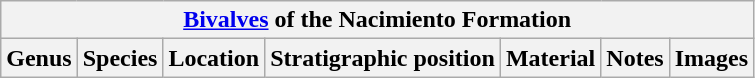<table class="wikitable" align="center">
<tr>
<th colspan="7" align="center"><a href='#'>Bivalves</a> of the Nacimiento Formation</th>
</tr>
<tr>
<th>Genus</th>
<th>Species</th>
<th>Location</th>
<th>Stratigraphic position</th>
<th>Material</th>
<th>Notes</th>
<th>Images</th>
</tr>
</table>
